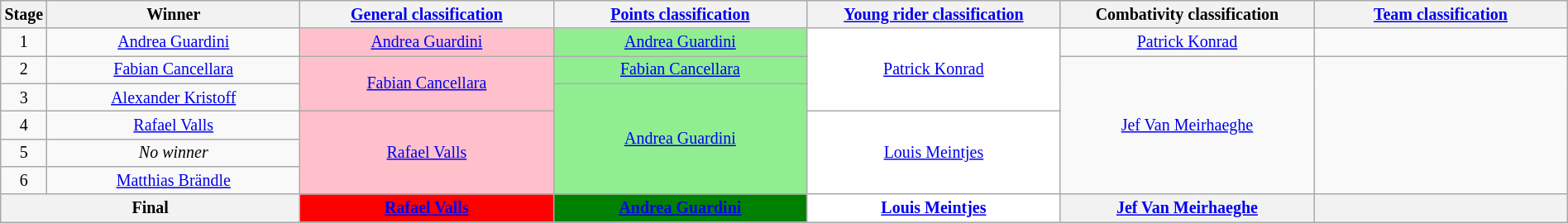<table class="wikitable" style="text-align: center; font-size:smaller; width: 100%">
<tr style="background-color: #efefef;">
<th style="width:1%">Stage</th>
<th style="width:16.5%">Winner</th>
<th style="width:16.5%"><a href='#'>General classification</a><br></th>
<th style="width:16.5%"><a href='#'>Points classification</a><br></th>
<th style="width:16.5%"><a href='#'>Young rider classification</a><br></th>
<th style="width:16.5%">Combativity classification<br></th>
<th style="width:16.5%"><a href='#'>Team classification</a></th>
</tr>
<tr>
<td>1</td>
<td><a href='#'>Andrea Guardini</a></td>
<td style="background:pink;"><a href='#'>Andrea Guardini</a></td>
<td style="background:lightgreen;"><a href='#'>Andrea Guardini</a></td>
<td style="background:white;" rowspan=3><a href='#'>Patrick Konrad</a></td>
<td><a href='#'>Patrick Konrad</a></td>
<td style="background:offwhite;"></td>
</tr>
<tr>
<td>2</td>
<td><a href='#'>Fabian Cancellara</a></td>
<td style="background:pink;" rowspan=2><a href='#'>Fabian Cancellara</a></td>
<td style="background:lightgreen;"><a href='#'>Fabian Cancellara</a></td>
<td rowspan=5><a href='#'>Jef Van Meirhaeghe</a></td>
<td style="background:offwhite;" rowspan=5></td>
</tr>
<tr>
<td>3</td>
<td><a href='#'>Alexander Kristoff</a></td>
<td style="background:lightgreen;" rowspan=4><a href='#'>Andrea Guardini</a></td>
</tr>
<tr>
<td>4</td>
<td><a href='#'>Rafael Valls</a></td>
<td style="background:pink;" rowspan=3><a href='#'>Rafael Valls</a></td>
<td style="background:white;" rowspan=3><a href='#'>Louis Meintjes</a></td>
</tr>
<tr>
<td>5</td>
<td><em>No winner</em></td>
</tr>
<tr>
<td>6</td>
<td><a href='#'>Matthias Brändle</a></td>
</tr>
<tr>
<th colspan=2>Final</th>
<th style="background:red;"><a href='#'>Rafael Valls</a></th>
<th style="background:green;"><a href='#'>Andrea Guardini</a></th>
<th style="background:white;"><a href='#'>Louis Meintjes</a></th>
<th><a href='#'>Jef Van Meirhaeghe</a></th>
<th></th>
</tr>
</table>
